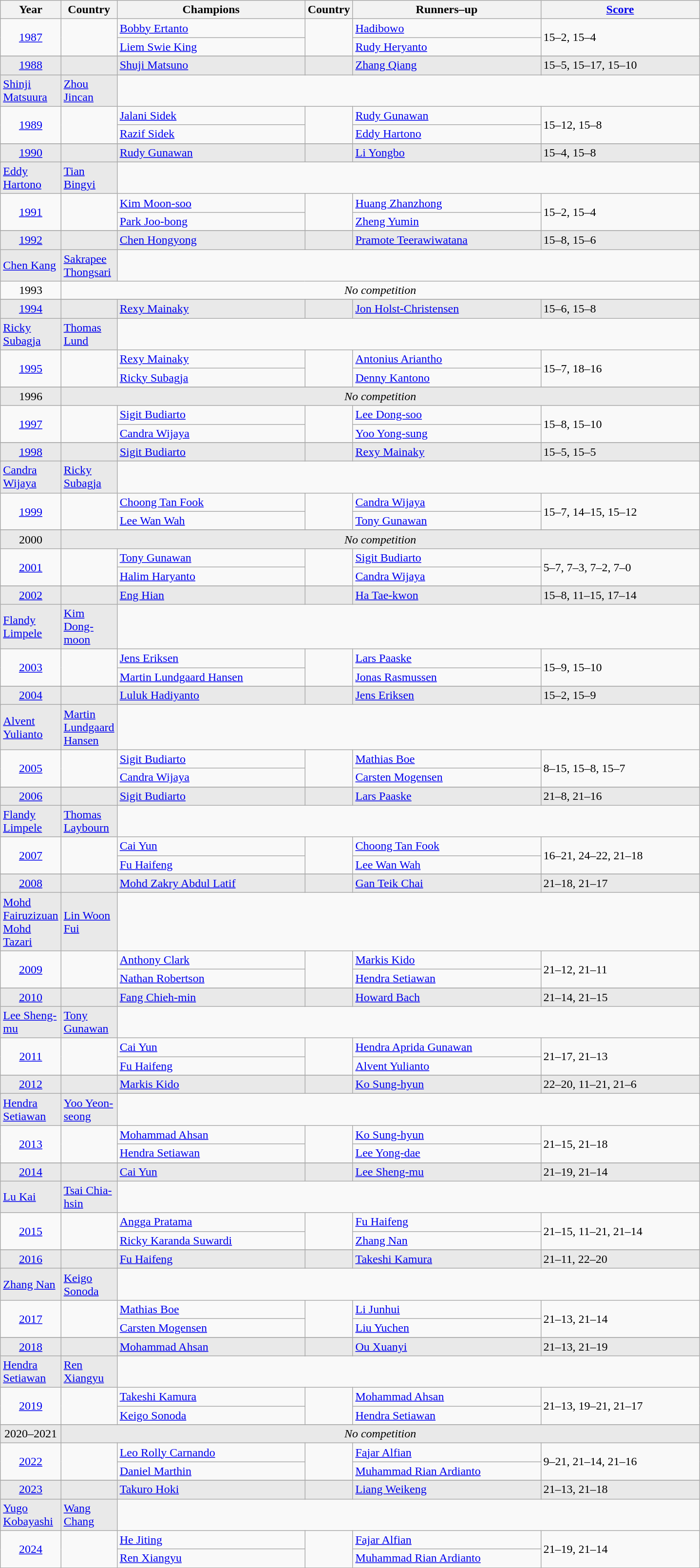<table class="sortable wikitable">
<tr>
<th width=50>Year</th>
<th width=50>Country</th>
<th width=250>Champions</th>
<th width=50>Country</th>
<th width=250>Runners–up</th>
<th class="unsortable" width=210><a href='#'>Score</a></th>
</tr>
<tr>
<td rowspan="2" align=center><a href='#'>1987</a></td>
<td rowspan="2"></td>
<td><a href='#'>Bobby Ertanto</a></td>
<td rowspan="2"></td>
<td><a href='#'>Hadibowo</a></td>
<td rowspan="2">15–2, 15–4</td>
</tr>
<tr>
<td><a href='#'>Liem Swie King</a></td>
<td><a href='#'>Rudy Heryanto</a></td>
</tr>
<tr>
</tr>
<tr style="background-color:#e9e9e9">
<td rowspan="2" align=center><a href='#'>1988</a></td>
<td rowspan="2"></td>
<td><a href='#'>Shuji Matsuno</a></td>
<td rowspan="2"></td>
<td><a href='#'>Zhang Qiang</a></td>
<td rowspan="2">15–5, 15–17, 15–10</td>
</tr>
<tr>
</tr>
<tr style="background-color:#e9e9e9">
<td><a href='#'>Shinji Matsuura</a></td>
<td><a href='#'>Zhou Jincan</a></td>
</tr>
<tr>
<td rowspan="2" align=center><a href='#'>1989</a></td>
<td rowspan="2"></td>
<td><a href='#'>Jalani Sidek</a></td>
<td rowspan="2"></td>
<td><a href='#'>Rudy Gunawan</a></td>
<td rowspan="2">15–12, 15–8</td>
</tr>
<tr>
<td><a href='#'>Razif Sidek</a></td>
<td><a href='#'>Eddy Hartono</a></td>
</tr>
<tr>
</tr>
<tr style="background-color:#e9e9e9">
<td rowspan="2" align=center><a href='#'>1990</a></td>
<td rowspan="2"></td>
<td><a href='#'>Rudy Gunawan</a></td>
<td rowspan="2"></td>
<td><a href='#'>Li Yongbo</a></td>
<td rowspan="2">15–4, 15–8</td>
</tr>
<tr>
</tr>
<tr style="background-color:#e9e9e9">
<td><a href='#'>Eddy Hartono</a></td>
<td><a href='#'>Tian Bingyi</a></td>
</tr>
<tr>
<td rowspan="2" align=center><a href='#'>1991</a></td>
<td rowspan="2"></td>
<td><a href='#'>Kim Moon-soo</a></td>
<td rowspan="2"></td>
<td><a href='#'>Huang Zhanzhong</a></td>
<td rowspan="2">15–2, 15–4</td>
</tr>
<tr>
<td><a href='#'>Park Joo-bong</a></td>
<td><a href='#'>Zheng Yumin</a></td>
</tr>
<tr>
</tr>
<tr style="background-color:#e9e9e9">
<td rowspan="2" align=center><a href='#'>1992</a></td>
<td rowspan="2"></td>
<td><a href='#'>Chen Hongyong</a></td>
<td rowspan="2"></td>
<td><a href='#'>Pramote Teerawiwatana</a></td>
<td rowspan="2">15–8, 15–6</td>
</tr>
<tr>
</tr>
<tr style="background-color:#e9e9e9">
<td><a href='#'>Chen Kang</a></td>
<td><a href='#'>Sakrapee Thongsari</a></td>
</tr>
<tr>
<td align=center>1993</td>
<td colspan=5 align=center><em>No competition</em></td>
</tr>
<tr>
</tr>
<tr style="background-color:#e9e9e9">
<td rowspan="2" align=center><a href='#'>1994</a></td>
<td rowspan="2"></td>
<td><a href='#'>Rexy Mainaky</a></td>
<td rowspan="2"></td>
<td><a href='#'>Jon Holst-Christensen</a></td>
<td rowspan="2">15–6, 15–8</td>
</tr>
<tr>
</tr>
<tr style="background-color:#e9e9e9">
<td><a href='#'>Ricky Subagja</a></td>
<td><a href='#'>Thomas Lund</a></td>
</tr>
<tr>
<td rowspan="2" align=center><a href='#'>1995</a></td>
<td rowspan="2"></td>
<td><a href='#'>Rexy Mainaky</a></td>
<td rowspan="2"></td>
<td><a href='#'>Antonius Ariantho</a></td>
<td rowspan="2">15–7, 18–16</td>
</tr>
<tr>
<td><a href='#'>Ricky Subagja</a></td>
<td><a href='#'>Denny Kantono</a></td>
</tr>
<tr>
</tr>
<tr style="background-color:#e9e9e9">
<td align=center>1996</td>
<td colspan=5 align=center><em>No competition</em></td>
</tr>
<tr>
<td rowspan="2" align=center><a href='#'>1997</a></td>
<td rowspan="2"></td>
<td><a href='#'>Sigit Budiarto</a></td>
<td rowspan="2"></td>
<td><a href='#'>Lee Dong-soo</a></td>
<td rowspan="2">15–8, 15–10</td>
</tr>
<tr>
<td><a href='#'>Candra Wijaya</a></td>
<td><a href='#'>Yoo Yong-sung</a></td>
</tr>
<tr>
</tr>
<tr style="background-color:#e9e9e9">
<td rowspan="2" align=center><a href='#'>1998</a></td>
<td rowspan="2"></td>
<td><a href='#'>Sigit Budiarto</a></td>
<td rowspan="2"></td>
<td><a href='#'>Rexy Mainaky</a></td>
<td rowspan="2">15–5, 15–5</td>
</tr>
<tr>
</tr>
<tr style="background-color:#e9e9e9">
<td><a href='#'>Candra Wijaya</a></td>
<td><a href='#'>Ricky Subagja</a></td>
</tr>
<tr>
<td rowspan="2" align=center><a href='#'>1999</a></td>
<td rowspan="2"></td>
<td><a href='#'>Choong Tan Fook</a></td>
<td rowspan="2"></td>
<td><a href='#'>Candra Wijaya</a></td>
<td rowspan="2">15–7, 14–15, 15–12</td>
</tr>
<tr>
<td><a href='#'>Lee Wan Wah</a></td>
<td><a href='#'>Tony Gunawan</a></td>
</tr>
<tr>
</tr>
<tr style="background-color:#e9e9e9">
<td align=center>2000</td>
<td colspan=5 align=center><em>No competition</em></td>
</tr>
<tr>
<td rowspan="2" align=center><a href='#'>2001</a></td>
<td rowspan="2"></td>
<td><a href='#'>Tony Gunawan</a></td>
<td rowspan="2"></td>
<td><a href='#'>Sigit Budiarto</a></td>
<td rowspan="2">5–7, 7–3, 7–2, 7–0</td>
</tr>
<tr>
<td><a href='#'>Halim Haryanto</a></td>
<td><a href='#'>Candra Wijaya</a></td>
</tr>
<tr>
</tr>
<tr style="background-color:#e9e9e9">
<td rowspan="2" align=center><a href='#'>2002</a></td>
<td rowspan="2"></td>
<td><a href='#'>Eng Hian</a></td>
<td rowspan="2"></td>
<td><a href='#'>Ha Tae-kwon</a></td>
<td rowspan="2">15–8, 11–15, 17–14</td>
</tr>
<tr>
</tr>
<tr style="background-color:#e9e9e9">
<td><a href='#'>Flandy Limpele</a></td>
<td><a href='#'>Kim Dong-moon</a></td>
</tr>
<tr>
<td rowspan="2" align=center><a href='#'>2003</a></td>
<td rowspan="2"></td>
<td><a href='#'>Jens Eriksen</a></td>
<td rowspan="2"></td>
<td><a href='#'>Lars Paaske</a></td>
<td rowspan="2">15–9, 15–10</td>
</tr>
<tr>
<td><a href='#'>Martin Lundgaard Hansen</a></td>
<td><a href='#'>Jonas Rasmussen</a></td>
</tr>
<tr>
</tr>
<tr style="background-color:#e9e9e9">
<td rowspan="2" align=center><a href='#'>2004</a></td>
<td rowspan="2"></td>
<td><a href='#'>Luluk Hadiyanto</a></td>
<td rowspan="2"></td>
<td><a href='#'>Jens Eriksen</a></td>
<td rowspan="2">15–2, 15–9</td>
</tr>
<tr>
</tr>
<tr style="background-color:#e9e9e9">
<td><a href='#'>Alvent Yulianto</a></td>
<td><a href='#'>Martin Lundgaard Hansen</a></td>
</tr>
<tr>
<td rowspan="2" align=center><a href='#'>2005</a></td>
<td rowspan="2"></td>
<td><a href='#'>Sigit Budiarto</a></td>
<td rowspan="2"></td>
<td><a href='#'>Mathias Boe</a></td>
<td rowspan="2">8–15, 15–8, 15–7</td>
</tr>
<tr>
<td><a href='#'>Candra Wijaya</a></td>
<td><a href='#'>Carsten Mogensen</a></td>
</tr>
<tr>
</tr>
<tr style="background-color:#e9e9e9">
<td rowspan="2" align=center><a href='#'>2006</a></td>
<td rowspan="2"></td>
<td><a href='#'>Sigit Budiarto</a></td>
<td rowspan="2"></td>
<td><a href='#'>Lars Paaske</a></td>
<td rowspan="2">21–8, 21–16</td>
</tr>
<tr>
</tr>
<tr style="background-color:#e9e9e9">
<td><a href='#'>Flandy Limpele</a></td>
<td><a href='#'>Thomas Laybourn</a></td>
</tr>
<tr>
<td rowspan="2" align=center><a href='#'>2007</a></td>
<td rowspan="2"></td>
<td><a href='#'>Cai Yun</a></td>
<td rowspan="2"></td>
<td><a href='#'>Choong Tan Fook</a></td>
<td rowspan="2">16–21, 24–22, 21–18</td>
</tr>
<tr>
<td><a href='#'>Fu Haifeng</a></td>
<td><a href='#'>Lee Wan Wah</a></td>
</tr>
<tr>
</tr>
<tr style="background-color:#e9e9e9">
<td rowspan="2" align=center><a href='#'>2008</a></td>
<td rowspan="2"></td>
<td><a href='#'>Mohd Zakry Abdul Latif</a></td>
<td rowspan="2"></td>
<td><a href='#'>Gan Teik Chai</a></td>
<td rowspan="2">21–18, 21–17</td>
</tr>
<tr>
</tr>
<tr style="background-color:#e9e9e9">
<td><a href='#'>Mohd Fairuzizuan Mohd Tazari</a></td>
<td><a href='#'>Lin Woon Fui</a></td>
</tr>
<tr>
<td rowspan="2" align=center><a href='#'>2009</a></td>
<td rowspan="2"></td>
<td><a href='#'>Anthony Clark</a></td>
<td rowspan="2"></td>
<td><a href='#'>Markis Kido</a></td>
<td rowspan="2">21–12, 21–11</td>
</tr>
<tr>
<td><a href='#'>Nathan Robertson</a></td>
<td><a href='#'>Hendra Setiawan</a></td>
</tr>
<tr>
</tr>
<tr style="background-color:#e9e9e9">
<td rowspan="2" align=center><a href='#'>2010</a></td>
<td rowspan="2"></td>
<td><a href='#'>Fang Chieh-min</a></td>
<td rowspan="2"></td>
<td><a href='#'>Howard Bach</a></td>
<td rowspan="2">21–14, 21–15</td>
</tr>
<tr>
</tr>
<tr style="background-color:#e9e9e9">
<td><a href='#'>Lee Sheng-mu</a></td>
<td><a href='#'>Tony Gunawan</a></td>
</tr>
<tr>
<td rowspan="2" align=center><a href='#'>2011</a></td>
<td rowspan="2"></td>
<td><a href='#'>Cai Yun</a></td>
<td rowspan="2"></td>
<td><a href='#'>Hendra Aprida Gunawan</a></td>
<td rowspan="2">21–17, 21–13</td>
</tr>
<tr>
<td><a href='#'>Fu Haifeng</a></td>
<td><a href='#'>Alvent Yulianto</a></td>
</tr>
<tr>
</tr>
<tr style="background-color:#e9e9e9">
<td rowspan="2" align=center><a href='#'>2012</a></td>
<td rowspan="2"></td>
<td><a href='#'>Markis Kido</a></td>
<td rowspan="2"></td>
<td><a href='#'>Ko Sung-hyun</a></td>
<td rowspan="2">22–20, 11–21, 21–6</td>
</tr>
<tr>
</tr>
<tr style="background-color:#e9e9e9">
<td><a href='#'>Hendra Setiawan</a></td>
<td><a href='#'>Yoo Yeon-seong</a></td>
</tr>
<tr>
<td rowspan="2" align=center><a href='#'>2013</a></td>
<td rowspan="2"></td>
<td><a href='#'>Mohammad Ahsan</a></td>
<td rowspan="2"></td>
<td><a href='#'>Ko Sung-hyun</a></td>
<td rowspan="2">21–15, 21–18</td>
</tr>
<tr>
<td><a href='#'>Hendra Setiawan</a></td>
<td><a href='#'>Lee Yong-dae</a></td>
</tr>
<tr>
</tr>
<tr style="background-color:#e9e9e9">
<td rowspan="2" align=center><a href='#'>2014</a></td>
<td rowspan="2"></td>
<td><a href='#'>Cai Yun</a></td>
<td rowspan="2"></td>
<td><a href='#'>Lee Sheng-mu</a></td>
<td rowspan="2">21–19, 21–14</td>
</tr>
<tr>
</tr>
<tr style="background-color:#e9e9e9">
<td><a href='#'>Lu Kai</a></td>
<td><a href='#'>Tsai Chia-hsin</a></td>
</tr>
<tr>
<td rowspan="2" align=center><a href='#'>2015</a></td>
<td rowspan="2"></td>
<td><a href='#'>Angga Pratama</a></td>
<td rowspan="2"></td>
<td><a href='#'>Fu Haifeng</a></td>
<td rowspan="2">21–15, 11–21, 21–14</td>
</tr>
<tr>
<td><a href='#'>Ricky Karanda Suwardi</a></td>
<td><a href='#'>Zhang Nan</a></td>
</tr>
<tr>
</tr>
<tr style="background-color:#e9e9e9">
<td rowspan="2" align=center><a href='#'>2016</a></td>
<td rowspan="2"></td>
<td><a href='#'>Fu Haifeng</a></td>
<td rowspan="2"></td>
<td><a href='#'>Takeshi Kamura</a></td>
<td rowspan="2">21–11, 22–20</td>
</tr>
<tr>
</tr>
<tr style="background-color:#e9e9e9">
<td><a href='#'>Zhang Nan</a></td>
<td><a href='#'>Keigo Sonoda</a></td>
</tr>
<tr>
<td rowspan="2" align=center><a href='#'>2017</a></td>
<td rowspan="2"></td>
<td><a href='#'>Mathias Boe</a></td>
<td rowspan="2"></td>
<td><a href='#'>Li Junhui</a></td>
<td rowspan="2">21–13, 21–14</td>
</tr>
<tr>
<td><a href='#'>Carsten Mogensen</a></td>
<td><a href='#'>Liu Yuchen</a></td>
</tr>
<tr>
</tr>
<tr style="background-color:#e9e9e9">
<td rowspan="2" align=center><a href='#'>2018</a></td>
<td rowspan="2"></td>
<td><a href='#'>Mohammad Ahsan</a></td>
<td rowspan="2"></td>
<td><a href='#'>Ou Xuanyi</a></td>
<td rowspan="2">21–13, 21–19</td>
</tr>
<tr>
</tr>
<tr style="background-color:#e9e9e9">
<td><a href='#'>Hendra Setiawan</a></td>
<td><a href='#'>Ren Xiangyu</a></td>
</tr>
<tr>
<td rowspan="2" align=center><a href='#'>2019</a></td>
<td rowspan="2"></td>
<td><a href='#'>Takeshi Kamura</a></td>
<td rowspan="2"></td>
<td><a href='#'>Mohammad Ahsan</a></td>
<td rowspan="2">21–13, 19–21, 21–17</td>
</tr>
<tr>
<td><a href='#'>Keigo Sonoda</a></td>
<td><a href='#'>Hendra Setiawan</a></td>
</tr>
<tr>
</tr>
<tr style="background-color:#e9e9e9">
<td align=center>2020–2021</td>
<td colspan=5 align=center><em>No competition</em></td>
</tr>
<tr>
<td rowspan="2" align=center><a href='#'>2022</a></td>
<td rowspan="2"></td>
<td><a href='#'>Leo Rolly Carnando</a></td>
<td rowspan="2"></td>
<td><a href='#'>Fajar Alfian</a></td>
<td rowspan="2">9–21, 21–14, 21–16</td>
</tr>
<tr>
<td><a href='#'>Daniel Marthin</a></td>
<td><a href='#'>Muhammad Rian Ardianto</a></td>
</tr>
<tr>
</tr>
<tr style="background-color:#e9e9e9">
<td rowspan="2" align=center><a href='#'>2023</a></td>
<td rowspan="2"></td>
<td><a href='#'>Takuro Hoki</a></td>
<td rowspan="2"></td>
<td><a href='#'>Liang Weikeng</a></td>
<td rowspan="2">21–13, 21–18</td>
</tr>
<tr>
</tr>
<tr style="background-color:#e9e9e9">
<td><a href='#'>Yugo Kobayashi</a></td>
<td><a href='#'>Wang Chang</a></td>
</tr>
<tr>
<td rowspan="2" align=center><a href='#'>2024</a></td>
<td rowspan="2"></td>
<td><a href='#'>He Jiting</a></td>
<td rowspan="2"></td>
<td><a href='#'>Fajar Alfian</a></td>
<td rowspan="2">21–19, 21–14</td>
</tr>
<tr>
<td><a href='#'>Ren Xiangyu</a></td>
<td><a href='#'>Muhammad Rian Ardianto</a></td>
</tr>
</table>
